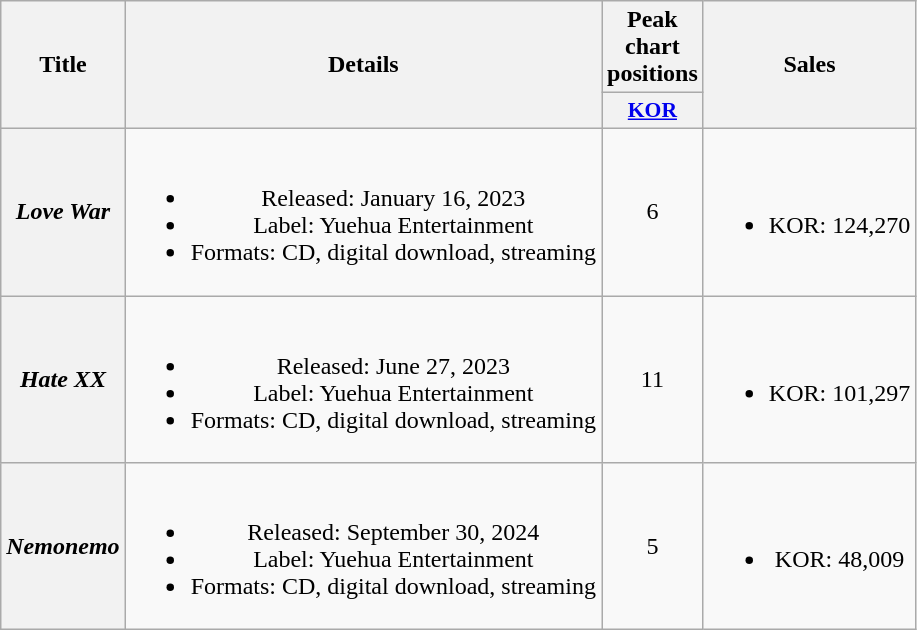<table class="wikitable plainrowheaders" style="text-align:center">
<tr>
<th scope="col" rowspan="2">Title</th>
<th scope="col" rowspan="2">Details</th>
<th scope="col">Peak chart<br>positions</th>
<th scope="col" rowspan="2">Sales</th>
</tr>
<tr>
<th scope="col" style="font-size:90%; width:2.5em"><a href='#'>KOR</a><br></th>
</tr>
<tr>
<th scope="row"><em>Love War</em></th>
<td><br><ul><li>Released: January 16, 2023</li><li>Label: Yuehua Entertainment</li><li>Formats: CD, digital download, streaming</li></ul></td>
<td>6</td>
<td><br><ul><li>KOR: 124,270</li></ul></td>
</tr>
<tr>
<th scope="row"><em>Hate XX</em></th>
<td><br><ul><li>Released: June 27, 2023</li><li>Label: Yuehua Entertainment</li><li>Formats: CD, digital download, streaming</li></ul></td>
<td>11</td>
<td><br><ul><li>KOR: 101,297</li></ul></td>
</tr>
<tr>
<th scope="row"><em>Nemonemo</em></th>
<td><br><ul><li>Released: September 30, 2024</li><li>Label: Yuehua Entertainment</li><li>Formats: CD, digital download, streaming</li></ul></td>
<td>5</td>
<td><br><ul><li>KOR: 48,009</li></ul></td>
</tr>
</table>
